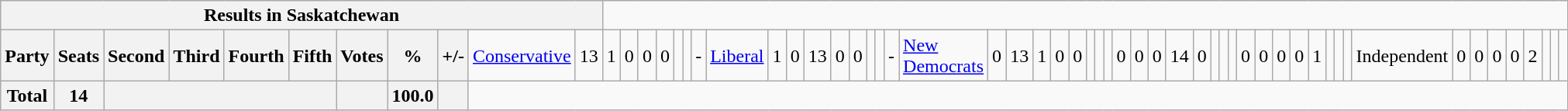<table class="wikitable">
<tr>
<th colspan=12>Results in Saskatchewan</th>
</tr>
<tr>
<th colspan=2>Party</th>
<th>Seats</th>
<th>Second</th>
<th>Third</th>
<th>Fourth</th>
<th>Fifth</th>
<th>Votes</th>
<th>%</th>
<th>+/-<br></th>
<td><a href='#'>Conservative</a></td>
<td align="right">13</td>
<td align="right">1</td>
<td align="right">0</td>
<td align="right">0</td>
<td align="right">0</td>
<td align="right"></td>
<td align="right"></td>
<td align="right">-<br></td>
<td><a href='#'>Liberal</a></td>
<td align="right">1</td>
<td align="right">0</td>
<td align="right">13</td>
<td align="right">0</td>
<td align="right">0</td>
<td align="right"></td>
<td align="right"></td>
<td align="right">-<br></td>
<td><a href='#'>New Democrats</a></td>
<td align="right">0</td>
<td align="right">13</td>
<td align="right">1</td>
<td align="right">0</td>
<td align="right">0</td>
<td align="right"></td>
<td align="right"></td>
<td align="right"><br></td>
<td align="right">0</td>
<td align="right">0</td>
<td align="right">0</td>
<td align="right">14</td>
<td align="right">0</td>
<td align="right"></td>
<td align="right"></td>
<td align="right"><br></td>
<td align="right">0</td>
<td align="right">0</td>
<td align="right">0</td>
<td align="right">0</td>
<td align="right">1</td>
<td align="right"></td>
<td align="right"></td>
<td align="right"><br></td>
<td>Independent</td>
<td align="right">0</td>
<td align="right">0</td>
<td align="right">0</td>
<td align="right">0</td>
<td align="right">2</td>
<td align="right"></td>
<td align="right"></td>
<td align="right"></td>
</tr>
<tr>
<th colspan="2">Total</th>
<th>14</th>
<th colspan="4"></th>
<th></th>
<th>100.0</th>
<th></th>
</tr>
</table>
